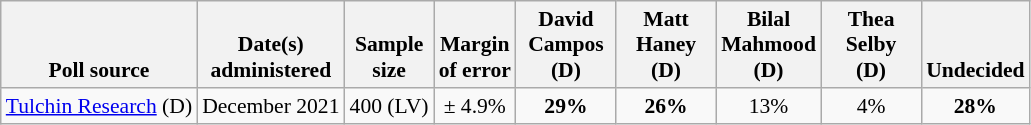<table class="wikitable" style="font-size:90%;text-align:center;">
<tr valign=bottom>
<th>Poll source</th>
<th>Date(s)<br>administered</th>
<th>Sample<br>size</th>
<th>Margin<br>of error</th>
<th style="width:60px;">David<br>Campos<br>(D)</th>
<th style="width:60px;">Matt<br>Haney<br>(D)</th>
<th style="width:60px;">Bilal<br>Mahmood<br>(D)</th>
<th style="width:60px;">Thea<br>Selby<br>(D)</th>
<th>Undecided</th>
</tr>
<tr>
<td style="text-align:left;"><a href='#'>Tulchin Research</a> (D)</td>
<td>December 2021</td>
<td>400 (LV)</td>
<td>± 4.9%</td>
<td><strong>29%</strong></td>
<td><strong>26%</strong></td>
<td>13%</td>
<td>4%</td>
<td><strong>28%</strong></td>
</tr>
</table>
